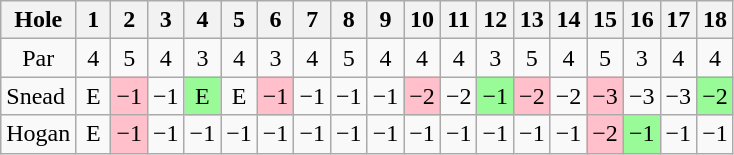<table class="wikitable" style="text-align:center">
<tr>
<th>Hole</th>
<th> 1 </th>
<th> 2 </th>
<th> 3 </th>
<th> 4 </th>
<th> 5 </th>
<th> 6 </th>
<th> 7 </th>
<th> 8 </th>
<th> 9 </th>
<th>10</th>
<th>11</th>
<th>12</th>
<th>13</th>
<th>14</th>
<th>15</th>
<th>16</th>
<th>17</th>
<th>18</th>
</tr>
<tr>
<td>Par</td>
<td>4</td>
<td>5</td>
<td>4</td>
<td>3</td>
<td>4</td>
<td>3</td>
<td>4</td>
<td>5</td>
<td>4</td>
<td>4</td>
<td>4</td>
<td>3</td>
<td>5</td>
<td>4</td>
<td>5</td>
<td>3</td>
<td>4</td>
<td>4</td>
</tr>
<tr>
<td align=left> Snead</td>
<td>E</td>
<td style="background: Pink;">−1</td>
<td>−1</td>
<td style="background: PaleGreen;">E</td>
<td>E</td>
<td style="background: Pink;">−1</td>
<td>−1</td>
<td>−1</td>
<td>−1</td>
<td style="background: Pink;">−2</td>
<td>−2</td>
<td style="background: PaleGreen;">−1</td>
<td style="background: Pink;">−2</td>
<td>−2</td>
<td style="background: Pink;">−3</td>
<td>−3</td>
<td>−3</td>
<td style="background: PaleGreen;">−2</td>
</tr>
<tr>
<td align=left> Hogan</td>
<td>E</td>
<td style="background: Pink;">−1</td>
<td>−1</td>
<td>−1</td>
<td>−1</td>
<td>−1</td>
<td>−1</td>
<td>−1</td>
<td>−1</td>
<td>−1</td>
<td>−1</td>
<td>−1</td>
<td>−1</td>
<td>−1</td>
<td style="background: Pink;">−2</td>
<td style="background: PaleGreen;">−1</td>
<td>−1</td>
<td>−1</td>
</tr>
</table>
